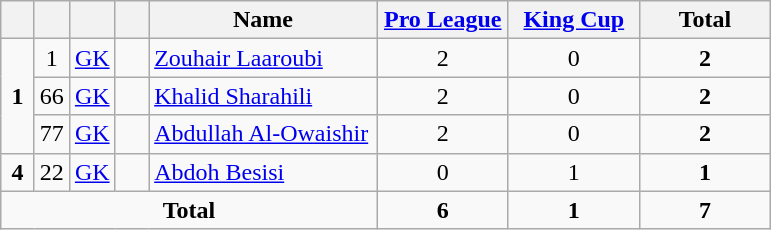<table class="wikitable" style="text-align:center">
<tr>
<th width=15></th>
<th width=15></th>
<th width=15></th>
<th width=15></th>
<th width=145>Name</th>
<th width=80><a href='#'>Pro League</a></th>
<th width=80><a href='#'>King Cup</a></th>
<th width=80>Total</th>
</tr>
<tr>
<td rowspan=3><strong>1</strong></td>
<td>1</td>
<td><a href='#'>GK</a></td>
<td></td>
<td align=left><a href='#'>Zouhair Laaroubi</a></td>
<td>2</td>
<td>0</td>
<td><strong>2</strong></td>
</tr>
<tr>
<td>66</td>
<td><a href='#'>GK</a></td>
<td></td>
<td align=left><a href='#'>Khalid Sharahili</a></td>
<td>2</td>
<td>0</td>
<td><strong>2</strong></td>
</tr>
<tr>
<td>77</td>
<td><a href='#'>GK</a></td>
<td></td>
<td align=left><a href='#'>Abdullah Al-Owaishir</a></td>
<td>2</td>
<td>0</td>
<td><strong>2</strong></td>
</tr>
<tr>
<td><strong>4</strong></td>
<td>22</td>
<td><a href='#'>GK</a></td>
<td></td>
<td align=left><a href='#'>Abdoh Besisi</a></td>
<td>0</td>
<td>1</td>
<td><strong>1</strong></td>
</tr>
<tr>
<td colspan=5><strong>Total</strong></td>
<td><strong>6</strong></td>
<td><strong>1</strong></td>
<td><strong>7</strong></td>
</tr>
</table>
